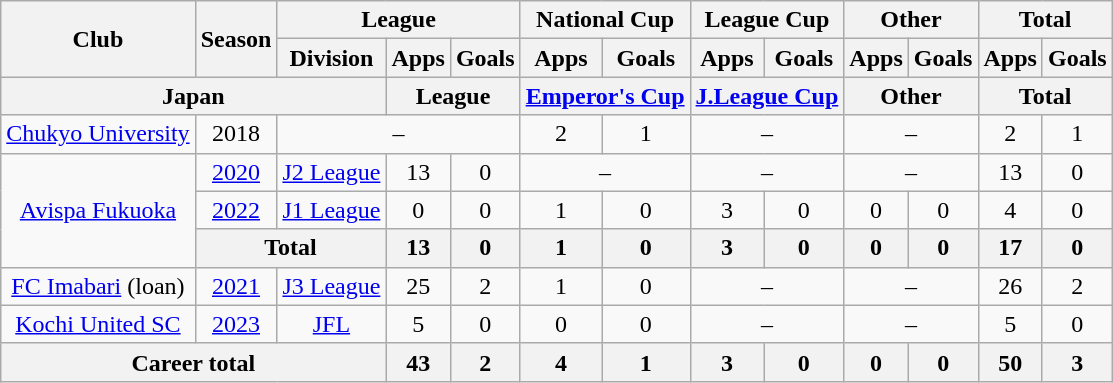<table class="wikitable" style="text-align: center">
<tr>
<th rowspan="2">Club</th>
<th rowspan="2">Season</th>
<th colspan="3">League</th>
<th colspan="2">National Cup</th>
<th colspan="2">League Cup</th>
<th colspan="2">Other</th>
<th colspan="2">Total</th>
</tr>
<tr>
<th>Division</th>
<th>Apps</th>
<th>Goals</th>
<th>Apps</th>
<th>Goals</th>
<th>Apps</th>
<th>Goals</th>
<th>Apps</th>
<th>Goals</th>
<th>Apps</th>
<th>Goals</th>
</tr>
<tr>
<th colspan=3>Japan</th>
<th colspan=2>League</th>
<th colspan=2><a href='#'>Emperor's Cup</a></th>
<th colspan=2><a href='#'>J.League Cup</a></th>
<th colspan=2>Other</th>
<th colspan=2>Total</th>
</tr>
<tr>
<td><a href='#'>Chukyo University</a></td>
<td>2018</td>
<td colspan="3">–</td>
<td>2</td>
<td>1</td>
<td colspan="2">–</td>
<td colspan="2">–</td>
<td>2</td>
<td>1</td>
</tr>
<tr>
<td rowspan="3"><a href='#'>Avispa Fukuoka</a></td>
<td><a href='#'>2020</a></td>
<td><a href='#'>J2 League</a></td>
<td>13</td>
<td>0</td>
<td colspan="2">–</td>
<td colspan="2">–</td>
<td colspan="2">–</td>
<td>13</td>
<td>0</td>
</tr>
<tr>
<td><a href='#'>2022</a></td>
<td><a href='#'>J1 League</a></td>
<td>0</td>
<td>0</td>
<td>1</td>
<td>0</td>
<td>3</td>
<td>0</td>
<td>0</td>
<td>0</td>
<td>4</td>
<td>0</td>
</tr>
<tr>
<th colspan=2>Total</th>
<th>13</th>
<th>0</th>
<th>1</th>
<th>0</th>
<th>3</th>
<th>0</th>
<th>0</th>
<th>0</th>
<th>17</th>
<th>0</th>
</tr>
<tr>
<td><a href='#'>FC Imabari</a> (loan)</td>
<td><a href='#'>2021</a></td>
<td><a href='#'>J3 League</a></td>
<td>25</td>
<td>2</td>
<td>1</td>
<td>0</td>
<td colspan="2">–</td>
<td colspan="2">–</td>
<td>26</td>
<td>2</td>
</tr>
<tr>
<td><a href='#'>Kochi United SC</a></td>
<td><a href='#'>2023</a></td>
<td><a href='#'>JFL</a></td>
<td>5</td>
<td>0</td>
<td>0</td>
<td>0</td>
<td colspan="2">–</td>
<td colspan="2">–</td>
<td>5</td>
<td>0</td>
</tr>
<tr>
<th colspan=3>Career total</th>
<th>43</th>
<th>2</th>
<th>4</th>
<th>1</th>
<th>3</th>
<th>0</th>
<th>0</th>
<th>0</th>
<th>50</th>
<th>3</th>
</tr>
</table>
